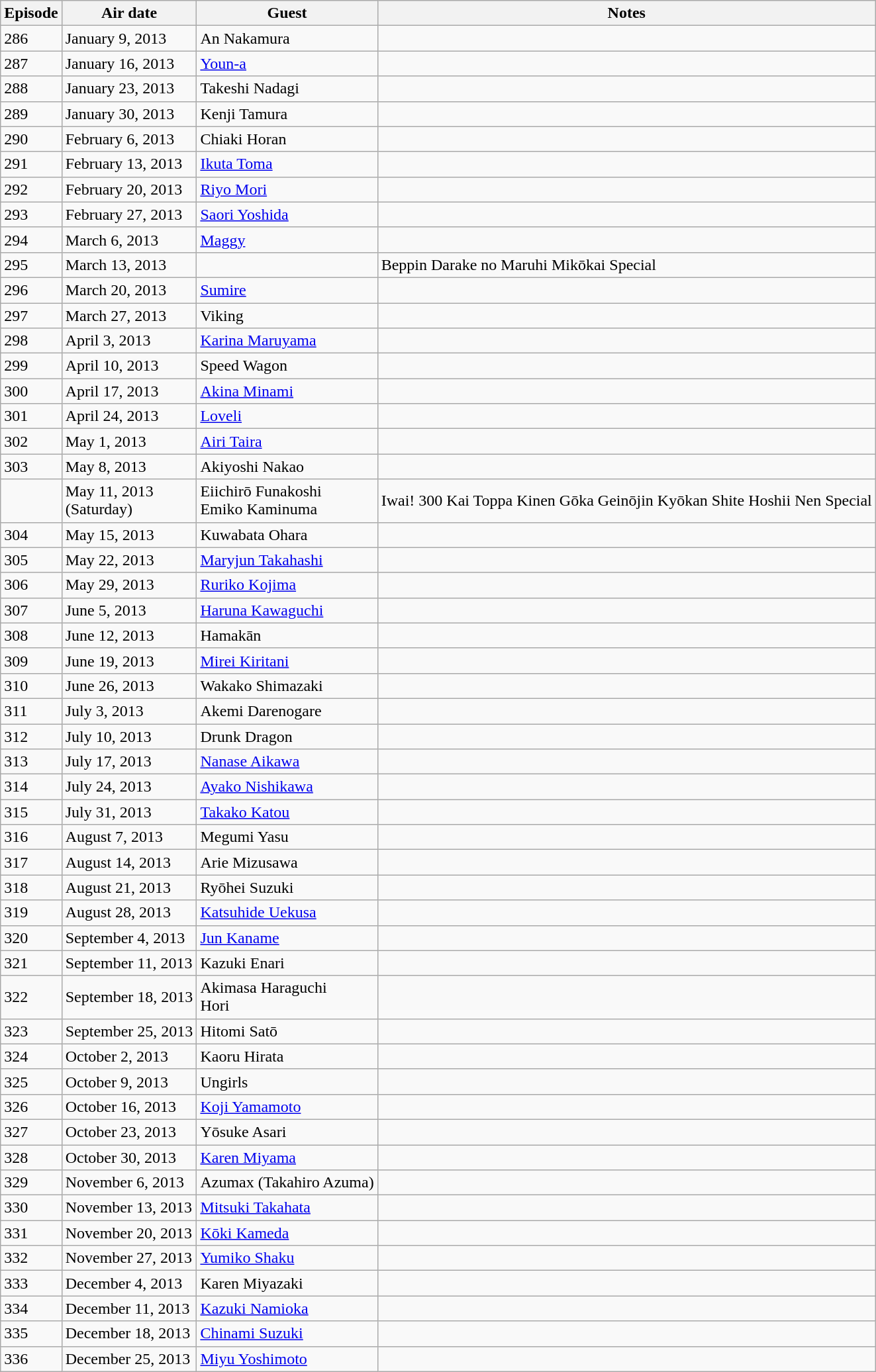<table class="wikitable">
<tr>
<th>Episode</th>
<th>Air date</th>
<th>Guest</th>
<th>Notes</th>
</tr>
<tr>
<td>286</td>
<td>January 9, 2013</td>
<td>An Nakamura</td>
<td></td>
</tr>
<tr>
<td>287</td>
<td>January 16, 2013</td>
<td><a href='#'>Youn-a</a></td>
<td></td>
</tr>
<tr>
<td>288</td>
<td>January 23, 2013</td>
<td>Takeshi Nadagi</td>
<td></td>
</tr>
<tr>
<td>289</td>
<td>January 30, 2013</td>
<td>Kenji Tamura</td>
<td></td>
</tr>
<tr>
<td>290</td>
<td>February 6, 2013</td>
<td>Chiaki Horan</td>
<td></td>
</tr>
<tr>
<td>291</td>
<td>February 13, 2013</td>
<td><a href='#'>Ikuta Toma</a></td>
<td></td>
</tr>
<tr>
<td>292</td>
<td>February 20, 2013</td>
<td><a href='#'>Riyo Mori</a></td>
<td></td>
</tr>
<tr>
<td>293</td>
<td>February 27, 2013</td>
<td><a href='#'>Saori Yoshida</a></td>
<td></td>
</tr>
<tr>
<td>294</td>
<td>March 6, 2013</td>
<td><a href='#'>Maggy</a></td>
<td></td>
</tr>
<tr>
<td>295</td>
<td>March 13, 2013</td>
<td></td>
<td>Beppin Darake no Maruhi Mikōkai Special</td>
</tr>
<tr>
<td>296</td>
<td>March 20, 2013</td>
<td><a href='#'>Sumire</a></td>
<td></td>
</tr>
<tr>
<td>297</td>
<td>March 27, 2013</td>
<td>Viking</td>
<td></td>
</tr>
<tr>
<td>298</td>
<td>April 3, 2013</td>
<td><a href='#'>Karina Maruyama</a></td>
<td></td>
</tr>
<tr>
<td>299</td>
<td>April 10, 2013</td>
<td>Speed Wagon</td>
<td></td>
</tr>
<tr>
<td>300</td>
<td>April 17, 2013</td>
<td><a href='#'>Akina Minami</a></td>
<td></td>
</tr>
<tr>
<td>301</td>
<td>April 24, 2013</td>
<td><a href='#'>Loveli</a></td>
<td></td>
</tr>
<tr>
<td>302</td>
<td>May 1, 2013</td>
<td><a href='#'>Airi Taira</a></td>
<td></td>
</tr>
<tr>
<td>303</td>
<td>May 8, 2013</td>
<td>Akiyoshi Nakao</td>
<td></td>
</tr>
<tr>
<td></td>
<td>May 11, 2013<br>(Saturday)</td>
<td>Eiichirō Funakoshi<br>Emiko Kaminuma</td>
<td>Iwai! 300 Kai Toppa Kinen Gōka Geinōjin Kyōkan Shite Hoshii Nen Special</td>
</tr>
<tr>
<td>304</td>
<td>May 15, 2013</td>
<td>Kuwabata Ohara</td>
<td></td>
</tr>
<tr>
<td>305</td>
<td>May 22, 2013</td>
<td><a href='#'>Maryjun Takahashi</a></td>
<td></td>
</tr>
<tr>
<td>306</td>
<td>May 29, 2013</td>
<td><a href='#'>Ruriko Kojima</a></td>
<td></td>
</tr>
<tr>
<td>307</td>
<td>June 5, 2013</td>
<td><a href='#'>Haruna Kawaguchi</a></td>
<td></td>
</tr>
<tr>
<td>308</td>
<td>June 12, 2013</td>
<td>Hamakān</td>
<td></td>
</tr>
<tr>
<td>309</td>
<td>June 19, 2013</td>
<td><a href='#'>Mirei Kiritani</a></td>
<td></td>
</tr>
<tr>
<td>310</td>
<td>June 26, 2013</td>
<td>Wakako Shimazaki</td>
<td></td>
</tr>
<tr>
<td>311</td>
<td>July 3, 2013</td>
<td>Akemi Darenogare</td>
<td></td>
</tr>
<tr>
<td>312</td>
<td>July 10, 2013</td>
<td>Drunk Dragon</td>
<td></td>
</tr>
<tr>
<td>313</td>
<td>July 17, 2013</td>
<td><a href='#'>Nanase Aikawa</a></td>
<td></td>
</tr>
<tr>
<td>314</td>
<td>July 24, 2013</td>
<td><a href='#'>Ayako Nishikawa</a></td>
<td></td>
</tr>
<tr>
<td>315</td>
<td>July 31, 2013</td>
<td><a href='#'>Takako Katou</a></td>
<td></td>
</tr>
<tr>
<td>316</td>
<td>August 7, 2013</td>
<td>Megumi Yasu</td>
<td></td>
</tr>
<tr>
<td>317</td>
<td>August 14, 2013</td>
<td>Arie Mizusawa</td>
<td></td>
</tr>
<tr>
<td>318</td>
<td>August 21, 2013</td>
<td>Ryōhei Suzuki</td>
<td></td>
</tr>
<tr>
<td>319</td>
<td>August 28, 2013</td>
<td><a href='#'>Katsuhide Uekusa</a></td>
<td></td>
</tr>
<tr>
<td>320</td>
<td>September 4, 2013</td>
<td><a href='#'>Jun Kaname</a></td>
<td></td>
</tr>
<tr>
<td>321</td>
<td>September 11, 2013</td>
<td>Kazuki Enari</td>
<td></td>
</tr>
<tr>
<td>322</td>
<td>September 18, 2013</td>
<td>Akimasa Haraguchi<br>Hori</td>
<td></td>
</tr>
<tr>
<td>323</td>
<td>September 25, 2013</td>
<td>Hitomi Satō</td>
<td></td>
</tr>
<tr>
<td>324</td>
<td>October 2, 2013</td>
<td>Kaoru Hirata</td>
<td></td>
</tr>
<tr>
<td>325</td>
<td>October 9, 2013</td>
<td>Ungirls</td>
<td></td>
</tr>
<tr>
<td>326</td>
<td>October 16, 2013</td>
<td><a href='#'>Koji Yamamoto</a></td>
<td></td>
</tr>
<tr>
<td>327</td>
<td>October 23, 2013</td>
<td>Yōsuke Asari</td>
<td></td>
</tr>
<tr>
<td>328</td>
<td>October 30, 2013</td>
<td><a href='#'>Karen Miyama</a></td>
<td></td>
</tr>
<tr>
<td>329</td>
<td>November 6, 2013</td>
<td>Azumax (Takahiro Azuma)</td>
<td></td>
</tr>
<tr>
<td>330</td>
<td>November 13, 2013</td>
<td><a href='#'>Mitsuki Takahata</a></td>
<td></td>
</tr>
<tr>
<td>331</td>
<td>November 20, 2013</td>
<td><a href='#'>Kōki Kameda</a></td>
<td></td>
</tr>
<tr>
<td>332</td>
<td>November 27, 2013</td>
<td><a href='#'>Yumiko Shaku</a></td>
<td></td>
</tr>
<tr>
<td>333</td>
<td>December 4, 2013</td>
<td>Karen Miyazaki</td>
<td></td>
</tr>
<tr>
<td>334</td>
<td>December 11, 2013</td>
<td><a href='#'>Kazuki Namioka</a></td>
<td></td>
</tr>
<tr>
<td>335</td>
<td>December 18, 2013</td>
<td><a href='#'>Chinami Suzuki</a></td>
<td></td>
</tr>
<tr>
<td>336</td>
<td>December 25, 2013</td>
<td><a href='#'>Miyu Yoshimoto</a></td>
<td></td>
</tr>
</table>
